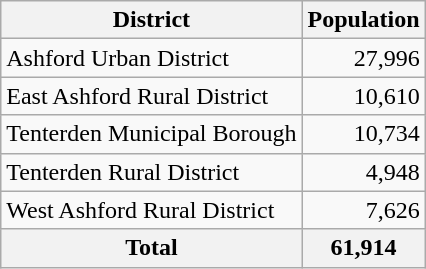<table class="wikitable sortable">
<tr>
<th>District</th>
<th>Population</th>
</tr>
<tr>
<td>Ashford Urban District</td>
<td align=right>27,996</td>
</tr>
<tr>
<td>East Ashford Rural District</td>
<td align=right>10,610</td>
</tr>
<tr>
<td>Tenterden Municipal Borough</td>
<td align=right>10,734</td>
</tr>
<tr>
<td>Tenterden Rural District</td>
<td align=right>4,948</td>
</tr>
<tr>
<td>West Ashford Rural District</td>
<td align=right>7,626</td>
</tr>
<tr>
<th>Total</th>
<th align=right>61,914</th>
</tr>
</table>
